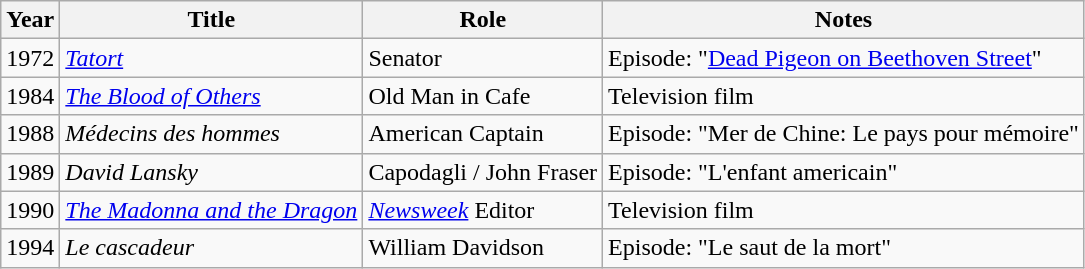<table class="wikitable sortable">
<tr>
<th>Year</th>
<th>Title</th>
<th>Role</th>
<th class="unsortable">Notes</th>
</tr>
<tr>
<td>1972</td>
<td><em><a href='#'>Tatort</a></em></td>
<td>Senator</td>
<td>Episode: "<a href='#'>Dead Pigeon on Beethoven Street</a>"</td>
</tr>
<tr>
<td>1984</td>
<td><a href='#'><em>The Blood of Others</em></a></td>
<td>Old Man in Cafe</td>
<td>Television film</td>
</tr>
<tr>
<td>1988</td>
<td><em>Médecins des hommes</em></td>
<td>American Captain</td>
<td>Episode: "Mer de Chine: Le pays pour mémoire"</td>
</tr>
<tr>
<td>1989</td>
<td><em>David Lansky</em></td>
<td>Capodagli / John Fraser</td>
<td>Episode: "L'enfant americain"</td>
</tr>
<tr>
<td>1990</td>
<td><em><a href='#'>The Madonna and the Dragon</a></em></td>
<td><em><a href='#'>Newsweek</a></em> Editor</td>
<td>Television film</td>
</tr>
<tr>
<td>1994</td>
<td><em>Le cascadeur</em></td>
<td>William Davidson</td>
<td>Episode: "Le saut de la mort"</td>
</tr>
</table>
